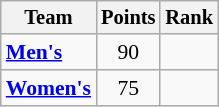<table class="wikitable" style="text-align:center; font-size:90%">
<tr style="font-size:95%">
<th>Team</th>
<th>Points</th>
<th>Rank</th>
</tr>
<tr>
<td align=left><strong><a href='#'>Men's</a></strong></td>
<td>90</td>
<td></td>
</tr>
<tr>
<td align=left><strong><a href='#'>Women's</a></strong></td>
<td>75</td>
<td></td>
</tr>
</table>
